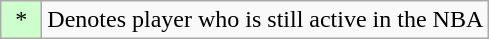<table class="wikitable">
<tr>
<td align="center" bgcolor="#CCFFCC" width="20">*</td>
<td>Denotes player who is still active in the NBA</td>
</tr>
</table>
